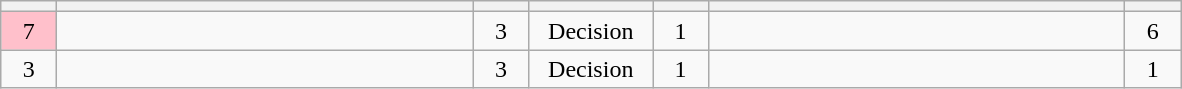<table class="wikitable" style="text-align: center;">
<tr>
<th width=30></th>
<th width=270></th>
<th width=30></th>
<th width=75></th>
<th width=30></th>
<th width=270></th>
<th width=30></th>
</tr>
<tr>
<td bgcolor=pink>7</td>
<td align=left></td>
<td>3</td>
<td>Decision</td>
<td>1</td>
<td align=left><strong></strong></td>
<td>6</td>
</tr>
<tr>
<td>3</td>
<td align=left></td>
<td>3</td>
<td>Decision</td>
<td>1</td>
<td align=left><strong></strong></td>
<td>1</td>
</tr>
</table>
